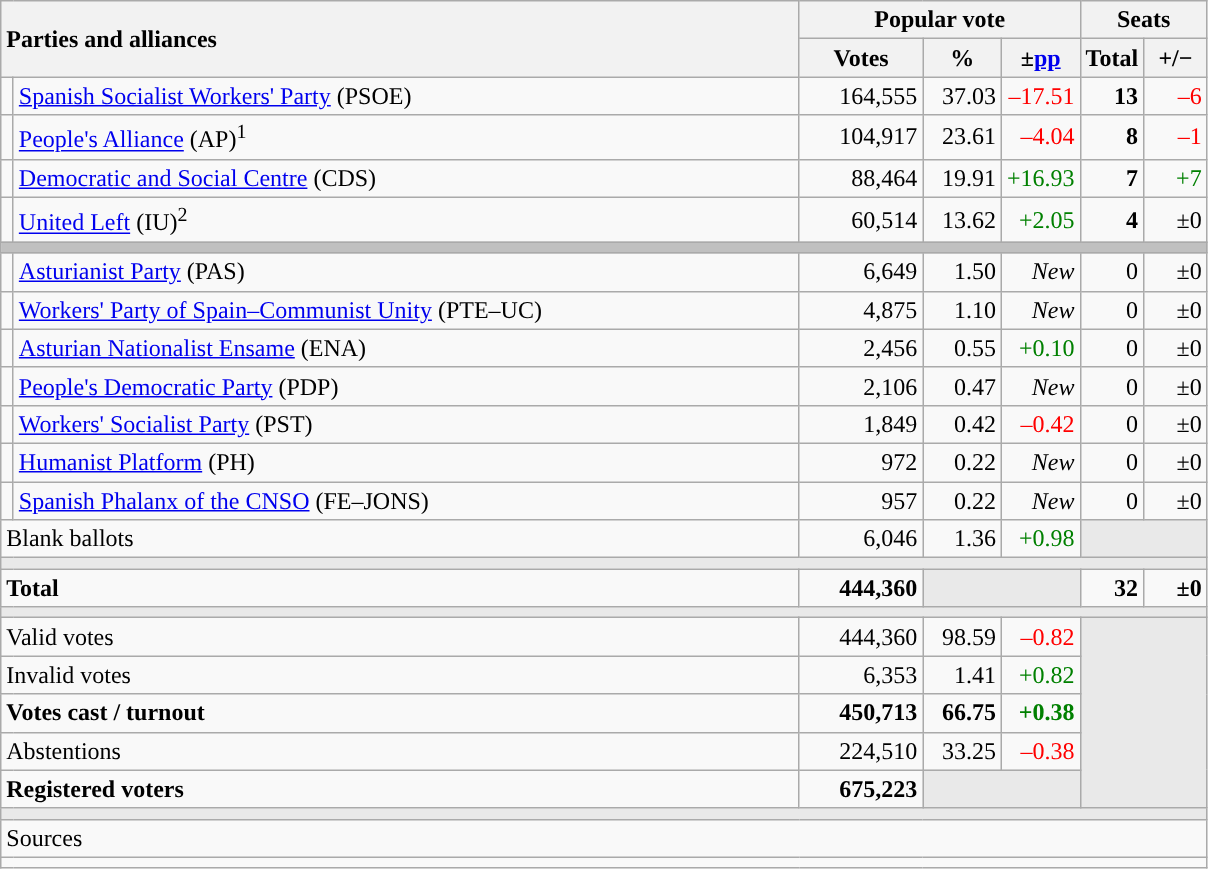<table class="wikitable" style="text-align:right;">
<tr>
<th style="text-align:left;" rowspan="2" colspan="2" width="525">Parties and alliances</th>
<th colspan="3">Popular vote</th>
<th colspan="2">Seats</th>
</tr>
<tr>
<th width="75">Votes</th>
<th width="45">%</th>
<th width="45">±<a href='#'>pp</a></th>
<th width="35">Total</th>
<th width="35">+/−</th>
</tr>
<tr>
<td width="1" style="color:inherit;background:"></td>
<td align="left"><a href='#'>Spanish Socialist Workers' Party</a> (PSOE)</td>
<td>164,555</td>
<td>37.03</td>
<td style="color:red;">–17.51</td>
<td><strong>13</strong></td>
<td style="color:red;">–6</td>
</tr>
<tr>
<td style="color:inherit;background:"></td>
<td align="left"><a href='#'>People's Alliance</a> (AP)<sup>1</sup></td>
<td>104,917</td>
<td>23.61</td>
<td style="color:red;">–4.04</td>
<td><strong>8</strong></td>
<td style="color:red;">–1</td>
</tr>
<tr>
<td style="color:inherit;background:"></td>
<td align="left"><a href='#'>Democratic and Social Centre</a> (CDS)</td>
<td>88,464</td>
<td>19.91</td>
<td style="color:green;">+16.93</td>
<td><strong>7</strong></td>
<td style="color:green;">+7</td>
</tr>
<tr>
<td style="color:inherit;background:"></td>
<td align="left"><a href='#'>United Left</a> (IU)<sup>2</sup></td>
<td>60,514</td>
<td>13.62</td>
<td style="color:green;">+2.05</td>
<td><strong>4</strong></td>
<td>±0</td>
</tr>
<tr>
<td colspan="7" bgcolor="#C0C0C0"></td>
</tr>
<tr>
<td style="color:inherit;background:"></td>
<td align="left"><a href='#'>Asturianist Party</a> (PAS)</td>
<td>6,649</td>
<td>1.50</td>
<td><em>New</em></td>
<td>0</td>
<td>±0</td>
</tr>
<tr>
<td style="color:inherit;background:"></td>
<td align="left"><a href='#'>Workers' Party of Spain–Communist Unity</a> (PTE–UC)</td>
<td>4,875</td>
<td>1.10</td>
<td><em>New</em></td>
<td>0</td>
<td>±0</td>
</tr>
<tr>
<td style="color:inherit;background:"></td>
<td align="left"><a href='#'>Asturian Nationalist Ensame</a> (ENA)</td>
<td>2,456</td>
<td>0.55</td>
<td style="color:green;">+0.10</td>
<td>0</td>
<td>±0</td>
</tr>
<tr>
<td style="color:inherit;background:"></td>
<td align="left"><a href='#'>People's Democratic Party</a> (PDP)</td>
<td>2,106</td>
<td>0.47</td>
<td><em>New</em></td>
<td>0</td>
<td>±0</td>
</tr>
<tr>
<td style="color:inherit;background:"></td>
<td align="left"><a href='#'>Workers' Socialist Party</a> (PST)</td>
<td>1,849</td>
<td>0.42</td>
<td style="color:red;">–0.42</td>
<td>0</td>
<td>±0</td>
</tr>
<tr>
<td style="color:inherit;background:"></td>
<td align="left"><a href='#'>Humanist Platform</a> (PH)</td>
<td>972</td>
<td>0.22</td>
<td><em>New</em></td>
<td>0</td>
<td>±0</td>
</tr>
<tr>
<td style="color:inherit;background:"></td>
<td align="left"><a href='#'>Spanish Phalanx of the CNSO</a> (FE–JONS)</td>
<td>957</td>
<td>0.22</td>
<td><em>New</em></td>
<td>0</td>
<td>±0</td>
</tr>
<tr>
<td align="left" colspan="2">Blank ballots</td>
<td>6,046</td>
<td>1.36</td>
<td style="color:green;">+0.98</td>
<td bgcolor="#E9E9E9" colspan="2"></td>
</tr>
<tr>
<td colspan="7" bgcolor="#E9E9E9"></td>
</tr>
<tr style="font-weight:bold;">
<td align="left" colspan="2">Total</td>
<td>444,360</td>
<td bgcolor="#E9E9E9" colspan="2"></td>
<td>32</td>
<td>±0</td>
</tr>
<tr>
<td colspan="7" bgcolor="#E9E9E9"></td>
</tr>
<tr>
<td align="left" colspan="2">Valid votes</td>
<td>444,360</td>
<td>98.59</td>
<td style="color:red;">–0.82</td>
<td bgcolor="#E9E9E9" colspan="2" rowspan="5"></td>
</tr>
<tr>
<td align="left" colspan="2">Invalid votes</td>
<td>6,353</td>
<td>1.41</td>
<td style="color:green;">+0.82</td>
</tr>
<tr style="font-weight:bold;">
<td align="left" colspan="2">Votes cast / turnout</td>
<td>450,713</td>
<td>66.75</td>
<td style="color:green;">+0.38</td>
</tr>
<tr>
<td align="left" colspan="2">Abstentions</td>
<td>224,510</td>
<td>33.25</td>
<td style="color:red;">–0.38</td>
</tr>
<tr style="font-weight:bold;">
<td align="left" colspan="2">Registered voters</td>
<td>675,223</td>
<td bgcolor="#E9E9E9" colspan="2"></td>
</tr>
<tr>
<td colspan="7" bgcolor="#E9E9E9"></td>
</tr>
<tr>
<td align="left" colspan="7">Sources</td>
</tr>
<tr>
<td colspan="7" style="text-align:left; max-width:790px;"></td>
</tr>
</table>
